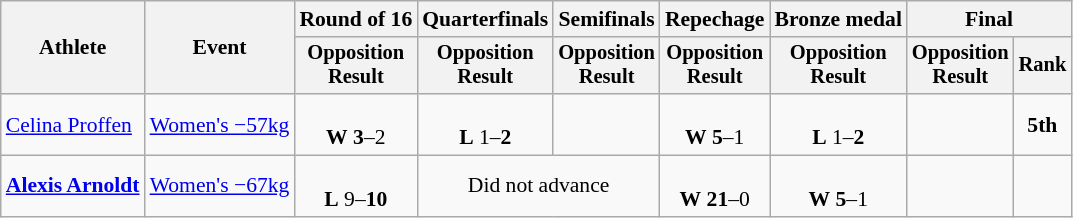<table class="wikitable" style="font-size:90%">
<tr>
<th rowspan=2>Athlete</th>
<th rowspan=2>Event</th>
<th>Round of 16</th>
<th>Quarterfinals</th>
<th>Semifinals</th>
<th>Repechage</th>
<th>Bronze medal</th>
<th colspan=2>Final</th>
</tr>
<tr style="font-size:95%">
<th>Opposition<br>Result</th>
<th>Opposition<br>Result</th>
<th>Opposition<br>Result</th>
<th>Opposition<br>Result</th>
<th>Opposition<br>Result</th>
<th>Opposition<br>Result</th>
<th>Rank</th>
</tr>
<tr align=center>
<td align=left><a href='#'>Celina Proffen</a></td>
<td align=left><a href='#'>Women's −57kg</a></td>
<td><br><strong>W</strong> <strong>3</strong>–2</td>
<td><br><strong>L</strong> 1–<strong>2</strong></td>
<td></td>
<td><br><strong>W</strong> <strong>5</strong>–1</td>
<td><br><strong>L</strong> 1–<strong>2</strong></td>
<td></td>
<td><strong>5th</strong></td>
</tr>
<tr align=center>
<td align=left><strong><a href='#'>Alexis Arnoldt</a></strong></td>
<td align=left><a href='#'>Women's −67kg</a></td>
<td><br><strong>L</strong> 9–<strong>10</strong></td>
<td colspan=2>Did not advance</td>
<td><br><strong>W</strong> <strong>21</strong>–0</td>
<td><br><strong>W</strong> <strong>5</strong>–1</td>
<td></td>
<td></td>
</tr>
</table>
